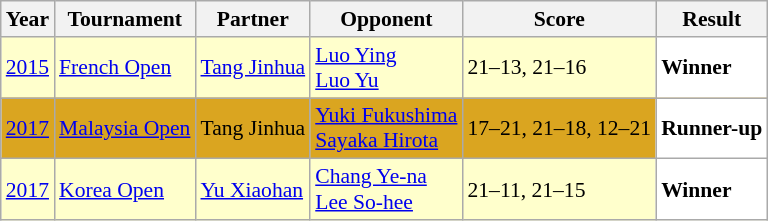<table class="sortable wikitable" style="font-size: 90%">
<tr>
<th>Year</th>
<th>Tournament</th>
<th>Partner</th>
<th>Opponent</th>
<th>Score</th>
<th>Result</th>
</tr>
<tr style="background:#FFFFCC">
<td align="center"><a href='#'>2015</a></td>
<td align="left"><a href='#'>French Open</a></td>
<td align="left"> <a href='#'>Tang Jinhua</a></td>
<td align="left"> <a href='#'>Luo Ying</a><br> <a href='#'>Luo Yu</a></td>
<td align="left">21–13, 21–16</td>
<td style="text-align:left; background:white"> <strong>Winner</strong></td>
</tr>
<tr style="background:#DAA520">
<td align="center"><a href='#'>2017</a></td>
<td align="left"><a href='#'>Malaysia Open</a></td>
<td align="left"> Tang Jinhua</td>
<td align="left"> <a href='#'>Yuki Fukushima</a><br> <a href='#'>Sayaka Hirota</a></td>
<td align="left">17–21, 21–18, 12–21</td>
<td style="text-align:left; background:white"> <strong>Runner-up</strong></td>
</tr>
<tr style="background:#FFFFCC">
<td align="center"><a href='#'>2017</a></td>
<td align="left"><a href='#'>Korea Open</a></td>
<td align="left"> <a href='#'>Yu Xiaohan</a></td>
<td align="left"> <a href='#'>Chang Ye-na</a><br> <a href='#'>Lee So-hee</a></td>
<td align="left">21–11, 21–15</td>
<td style="text-align:left; background:white"> <strong>Winner</strong></td>
</tr>
</table>
